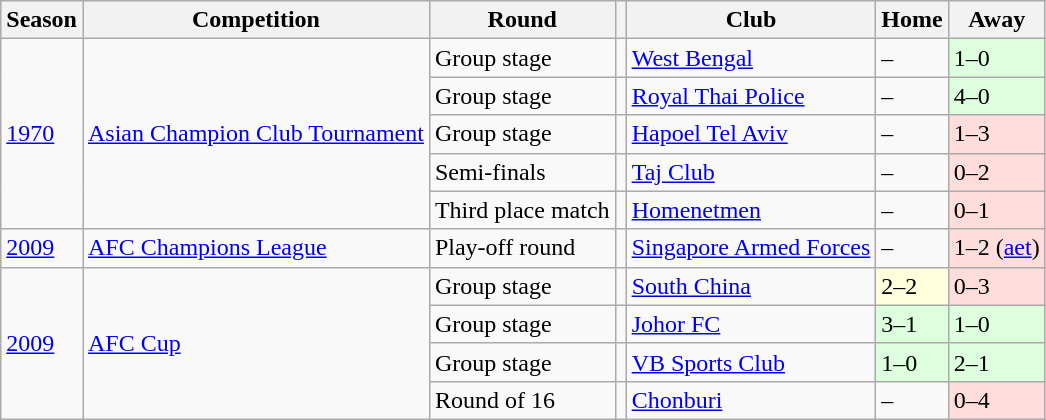<table class="wikitable">
<tr>
<th>Season</th>
<th>Competition</th>
<th>Round</th>
<th></th>
<th>Club</th>
<th>Home</th>
<th>Away</th>
</tr>
<tr>
<td rowspan="5"><a href='#'>1970</a></td>
<td rowspan="5"><a href='#'>Asian Champion Club Tournament</a></td>
<td>Group stage</td>
<td></td>
<td><a href='#'>West Bengal</a></td>
<td>–</td>
<td style="background:#dfd;">1–0</td>
</tr>
<tr>
<td>Group stage</td>
<td></td>
<td><a href='#'>Royal Thai Police</a></td>
<td>–</td>
<td style="background:#dfd;">4–0</td>
</tr>
<tr>
<td>Group stage</td>
<td></td>
<td><a href='#'>Hapoel Tel Aviv</a></td>
<td>–</td>
<td style="background:#fdd;">1–3</td>
</tr>
<tr>
<td>Semi-finals</td>
<td></td>
<td><a href='#'>Taj Club</a></td>
<td>–</td>
<td style="background:#fdd;">0–2</td>
</tr>
<tr>
<td>Third place match</td>
<td></td>
<td><a href='#'>Homenetmen</a></td>
<td>–</td>
<td style="background:#fdd;">0–1</td>
</tr>
<tr>
<td><a href='#'>2009</a></td>
<td><a href='#'>AFC Champions League</a></td>
<td>Play-off round</td>
<td></td>
<td><a href='#'>Singapore Armed Forces</a></td>
<td>–</td>
<td style="background:#fdd;">1–2 (<a href='#'>aet</a>)</td>
</tr>
<tr>
<td rowspan="4"><a href='#'>2009</a></td>
<td rowspan="4"><a href='#'>AFC Cup</a></td>
<td>Group stage</td>
<td></td>
<td><a href='#'>South China</a></td>
<td style="background:#ffd">2–2</td>
<td style="background:#fdd">0–3</td>
</tr>
<tr>
<td>Group stage</td>
<td></td>
<td><a href='#'>Johor FC</a></td>
<td style="background:#dfd">3–1</td>
<td style="background:#dfd">1–0</td>
</tr>
<tr>
<td>Group stage</td>
<td></td>
<td><a href='#'>VB Sports Club</a></td>
<td style="background:#dfd">1–0</td>
<td style="background:#dfd">2–1</td>
</tr>
<tr>
<td>Round of 16</td>
<td></td>
<td><a href='#'>Chonburi</a></td>
<td>–</td>
<td style="background:#fdd;">0–4</td>
</tr>
</table>
